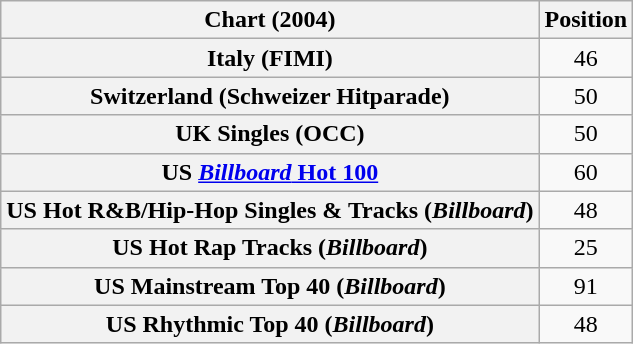<table class="wikitable sortable plainrowheaders" style="text-align:center">
<tr>
<th scope="col">Chart (2004)</th>
<th scope="col">Position</th>
</tr>
<tr>
<th scope="row">Italy (FIMI)</th>
<td>46</td>
</tr>
<tr>
<th scope="row">Switzerland (Schweizer Hitparade)</th>
<td>50</td>
</tr>
<tr>
<th scope="row">UK Singles (OCC)</th>
<td>50</td>
</tr>
<tr>
<th scope="row">US <a href='#'><em>Billboard</em> Hot 100</a></th>
<td>60</td>
</tr>
<tr>
<th scope="row">US Hot R&B/Hip-Hop Singles & Tracks (<em>Billboard</em>)</th>
<td>48</td>
</tr>
<tr>
<th scope="row">US Hot Rap Tracks (<em>Billboard</em>)</th>
<td>25</td>
</tr>
<tr>
<th scope="row">US Mainstream Top 40 (<em>Billboard</em>)</th>
<td>91</td>
</tr>
<tr>
<th scope="row">US Rhythmic Top 40 (<em>Billboard</em>)</th>
<td>48</td>
</tr>
</table>
